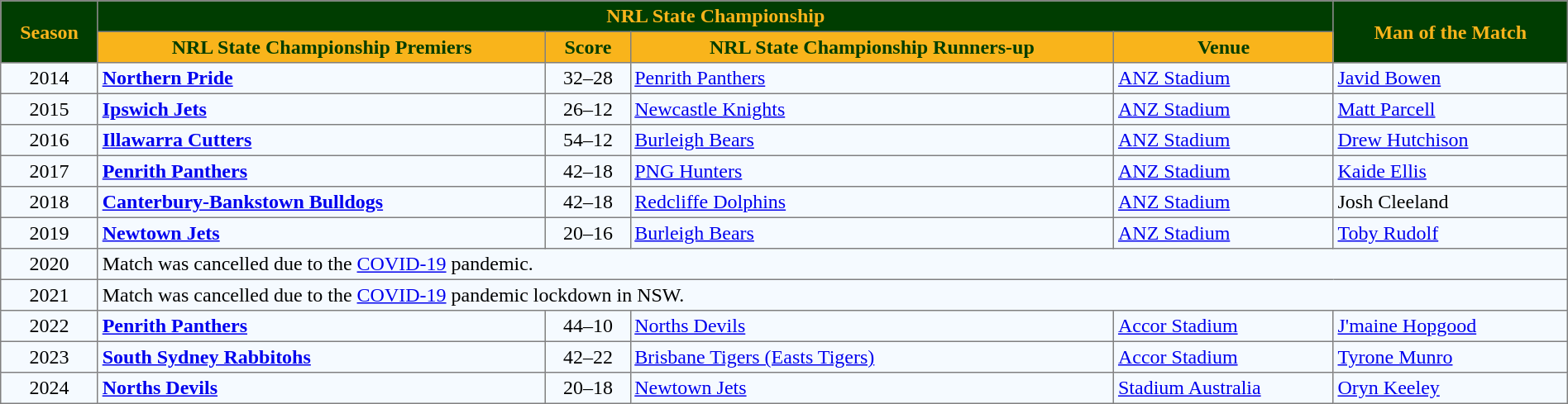<table border="1" cellpadding="3" cellspacing="0" style="border-collapse:collapse; width:100%;">
<tr style="background:#003D01;">
<th rowspan=2 style="color:#F9B41B;">Season</th>
<th colspan=4 style="color:#F9B41B;">NRL State Championship</th>
<th rowspan=2 style="color:#F9B41B;">Man of the Match</th>
</tr>
<tr style="background:#F9B41B;">
<th style="color:#003D01;" "width:03%;">NRL State Championship Premiers</th>
<th style="color:#003D01;" "width:08%;">Score</th>
<th style="color:#003D01;" "width:03%;">NRL State Championship Runners-up</th>
<th style="color:#003D01;" "width:08%;">Venue</th>
</tr>
<tr style="background:#f5faff;">
<td align=center>2014</td>
<td align=left> <strong><a href='#'>Northern Pride</a></strong></td>
<td style="text-align:center;">32–28</td>
<td align=left> <a href='#'>Penrith Panthers</a></td>
<td align=left><a href='#'>ANZ Stadium</a></td>
<td align=left> <a href='#'>Javid Bowen</a></td>
</tr>
<tr style="background:#f5faff;">
<td align=center>2015</td>
<td align=left> <strong><a href='#'>Ipswich Jets</a></strong></td>
<td style="text-align:center;">26–12</td>
<td align=left> <a href='#'>Newcastle Knights</a></td>
<td align=left><a href='#'>ANZ Stadium</a></td>
<td align=left> <a href='#'>Matt Parcell</a></td>
</tr>
<tr style="background:#f5faff;">
<td align=center>2016</td>
<td align=left><strong> <a href='#'>Illawarra Cutters</a></strong></td>
<td style="text-align:center;">54–12</td>
<td align=left> <a href='#'>Burleigh Bears</a></td>
<td align=left><a href='#'>ANZ Stadium</a></td>
<td align=left> <a href='#'>Drew Hutchison</a></td>
</tr>
<tr style="background:#f5faff;">
<td align=center>2017</td>
<td align=left><strong> <a href='#'>Penrith Panthers</a></strong></td>
<td style="text-align:center;">42–18</td>
<td align=left> <a href='#'>PNG Hunters</a></td>
<td align=left><a href='#'>ANZ Stadium</a></td>
<td align=left> <a href='#'>Kaide Ellis</a></td>
</tr>
<tr style="background:#f5faff;">
<td align=center>2018</td>
<td align=left><strong> <a href='#'>Canterbury-Bankstown Bulldogs</a></strong></td>
<td style="text-align:center;">42–18</td>
<td align=left> <a href='#'>Redcliffe Dolphins</a></td>
<td align=left><a href='#'>ANZ Stadium</a></td>
<td align=left> Josh Cleeland</td>
</tr>
<tr style="background:#f5faff;">
<td align=center>2019</td>
<td align=left><strong> <a href='#'>Newtown Jets</a></strong></td>
<td style="text-align:center;">20–16</td>
<td align=left> <a href='#'>Burleigh Bears</a></td>
<td align=left><a href='#'>ANZ Stadium</a></td>
<td align=left> <a href='#'>Toby Rudolf</a></td>
</tr>
<tr style="background:#f5faff;">
<td style="text-align:center">2020</td>
<td colspan="5" style="text-align:left">Match was cancelled due to the <a href='#'>COVID-19</a> pandemic.</td>
</tr>
<tr style="background:#f5faff;">
<td style="text-align:center">2021</td>
<td colspan="5" style="text-align:left">Match was cancelled due to the <a href='#'>COVID-19</a> pandemic lockdown in NSW.</td>
</tr>
<tr style="background:#f5faff;">
<td style="text-align:center">2022</td>
<td style="text-align:left"> <strong><a href='#'>Penrith Panthers</a></strong></td>
<td style="text-align:center;">44–10</td>
<td style="text-align:left"> <a href='#'>Norths Devils</a></td>
<td style="text-align:left"><a href='#'>Accor Stadium</a></td>
<td style="text-align:left"> <a href='#'>J'maine Hopgood</a></td>
</tr>
<tr style="background:#f5faff;">
<td style="text-align:center">2023</td>
<td style="text-align:left"> <strong><a href='#'>South Sydney Rabbitohs</a></strong></td>
<td style="text-align:center">42–22</td>
<td style="text-align:left"> <a href='#'>Brisbane Tigers (Easts Tigers)</a></td>
<td style="text-align:left"><a href='#'>Accor Stadium</a></td>
<td style="text-align:left"> <a href='#'>Tyrone Munro</a></td>
</tr>
<tr style="background:#f5faff;">
<td style="text-align:center">2024</td>
<td style="text-align:left"><strong> <a href='#'>Norths Devils</a></strong></td>
<td style="text-align:center">20–18</td>
<td style="text-align:left"> <a href='#'>Newtown Jets</a></td>
<td style="text-align:left"><a href='#'>Stadium Australia</a></td>
<td style="text-align:left"> <a href='#'>Oryn Keeley</a></td>
</tr>
</table>
